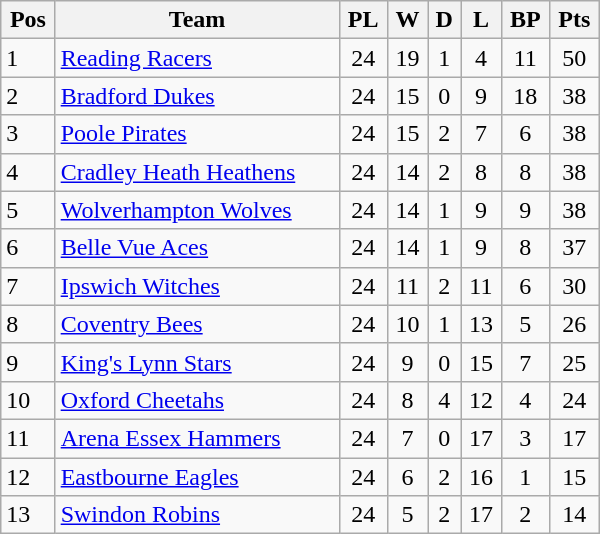<table class=wikitable width="400">
<tr>
<th>Pos</th>
<th>Team</th>
<th>PL</th>
<th>W</th>
<th>D</th>
<th>L</th>
<th>BP</th>
<th>Pts</th>
</tr>
<tr>
<td>1</td>
<td><a href='#'>Reading Racers</a></td>
<td align="center">24</td>
<td align="center">19</td>
<td align="center">1</td>
<td align="center">4</td>
<td align="center">11</td>
<td align="center">50</td>
</tr>
<tr>
<td>2</td>
<td><a href='#'>Bradford Dukes</a></td>
<td align="center">24</td>
<td align="center">15</td>
<td align="center">0</td>
<td align="center">9</td>
<td align="center">18</td>
<td align="center">38</td>
</tr>
<tr>
<td>3</td>
<td><a href='#'>Poole Pirates</a></td>
<td align="center">24</td>
<td align="center">15</td>
<td align="center">2</td>
<td align="center">7</td>
<td align="center">6</td>
<td align="center">38</td>
</tr>
<tr>
<td>4</td>
<td><a href='#'>Cradley Heath Heathens</a></td>
<td align="center">24</td>
<td align="center">14</td>
<td align="center">2</td>
<td align="center">8</td>
<td align="center">8</td>
<td align="center">38</td>
</tr>
<tr>
<td>5</td>
<td><a href='#'>Wolverhampton Wolves</a></td>
<td align="center">24</td>
<td align="center">14</td>
<td align="center">1</td>
<td align="center">9</td>
<td align="center">9</td>
<td align="center">38</td>
</tr>
<tr>
<td>6</td>
<td><a href='#'>Belle Vue Aces</a></td>
<td align="center">24</td>
<td align="center">14</td>
<td align="center">1</td>
<td align="center">9</td>
<td align="center">8</td>
<td align="center">37</td>
</tr>
<tr>
<td>7</td>
<td><a href='#'>Ipswich Witches</a></td>
<td align="center">24</td>
<td align="center">11</td>
<td align="center">2</td>
<td align="center">11</td>
<td align="center">6</td>
<td align="center">30</td>
</tr>
<tr>
<td>8</td>
<td><a href='#'>Coventry Bees</a></td>
<td align="center">24</td>
<td align="center">10</td>
<td align="center">1</td>
<td align="center">13</td>
<td align="center">5</td>
<td align="center">26</td>
</tr>
<tr>
<td>9</td>
<td><a href='#'>King's Lynn Stars</a></td>
<td align="center">24</td>
<td align="center">9</td>
<td align="center">0</td>
<td align="center">15</td>
<td align="center">7</td>
<td align="center">25</td>
</tr>
<tr>
<td>10</td>
<td><a href='#'>Oxford Cheetahs</a></td>
<td align="center">24</td>
<td align="center">8</td>
<td align="center">4</td>
<td align="center">12</td>
<td align="center">4</td>
<td align="center">24</td>
</tr>
<tr>
<td>11</td>
<td><a href='#'>Arena Essex Hammers</a></td>
<td align="center">24</td>
<td align="center">7</td>
<td align="center">0</td>
<td align="center">17</td>
<td align="center">3</td>
<td align="center">17</td>
</tr>
<tr>
<td>12</td>
<td><a href='#'>Eastbourne Eagles</a></td>
<td align="center">24</td>
<td align="center">6</td>
<td align="center">2</td>
<td align="center">16</td>
<td align="center">1</td>
<td align="center">15</td>
</tr>
<tr>
<td>13</td>
<td><a href='#'>Swindon Robins</a></td>
<td align="center">24</td>
<td align="center">5</td>
<td align="center">2</td>
<td align="center">17</td>
<td align="center">2</td>
<td align="center">14</td>
</tr>
</table>
